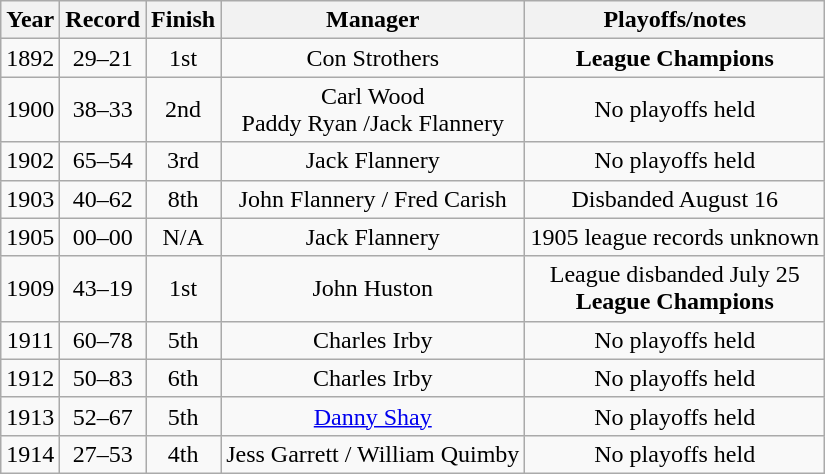<table class="wikitable" style="text-align:center">
<tr>
<th>Year</th>
<th>Record</th>
<th>Finish</th>
<th>Manager</th>
<th>Playoffs/notes</th>
</tr>
<tr>
<td>1892</td>
<td>29–21</td>
<td>1st</td>
<td>Con Strothers</td>
<td><strong>League Champions</strong></td>
</tr>
<tr>
<td>1900</td>
<td>38–33</td>
<td>2nd</td>
<td>Carl Wood<br>Paddy Ryan /Jack Flannery</td>
<td>No playoffs held</td>
</tr>
<tr>
<td>1902</td>
<td>65–54</td>
<td>3rd</td>
<td>Jack Flannery</td>
<td>No playoffs held</td>
</tr>
<tr>
<td>1903</td>
<td>40–62</td>
<td>8th</td>
<td>John Flannery / Fred Carish</td>
<td>Disbanded August 16</td>
</tr>
<tr>
<td>1905</td>
<td>00–00</td>
<td>N/A</td>
<td>Jack Flannery</td>
<td>1905 league records unknown</td>
</tr>
<tr>
<td>1909</td>
<td>43–19</td>
<td>1st</td>
<td>John Huston</td>
<td>League disbanded July 25<br><strong>League Champions</strong></td>
</tr>
<tr>
<td>1911</td>
<td>60–78</td>
<td>5th</td>
<td>Charles Irby</td>
<td>No playoffs held</td>
</tr>
<tr>
<td>1912</td>
<td>50–83</td>
<td>6th</td>
<td>Charles Irby</td>
<td>No playoffs held</td>
</tr>
<tr>
<td>1913</td>
<td>52–67</td>
<td>5th</td>
<td><a href='#'>Danny Shay</a></td>
<td>No playoffs held</td>
</tr>
<tr>
<td>1914</td>
<td>27–53</td>
<td>4th</td>
<td>Jess Garrett / William Quimby</td>
<td>No playoffs held</td>
</tr>
</table>
